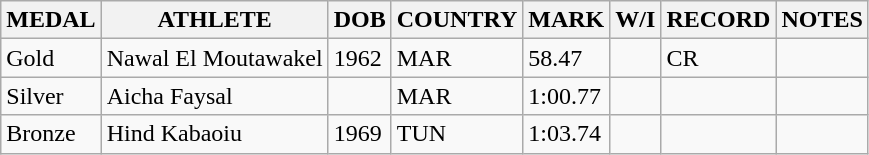<table class="wikitable">
<tr>
<th>MEDAL</th>
<th>ATHLETE</th>
<th>DOB</th>
<th>COUNTRY</th>
<th>MARK</th>
<th>W/I</th>
<th>RECORD</th>
<th>NOTES</th>
</tr>
<tr>
<td>Gold</td>
<td>Nawal El Moutawakel</td>
<td>1962</td>
<td>MAR</td>
<td>58.47</td>
<td></td>
<td>CR</td>
<td></td>
</tr>
<tr>
<td>Silver</td>
<td>Aicha Faysal</td>
<td></td>
<td>MAR</td>
<td>1:00.77</td>
<td></td>
<td></td>
<td></td>
</tr>
<tr>
<td>Bronze</td>
<td>Hind Kabaoiu</td>
<td>1969</td>
<td>TUN</td>
<td>1:03.74</td>
<td></td>
<td></td>
<td></td>
</tr>
</table>
